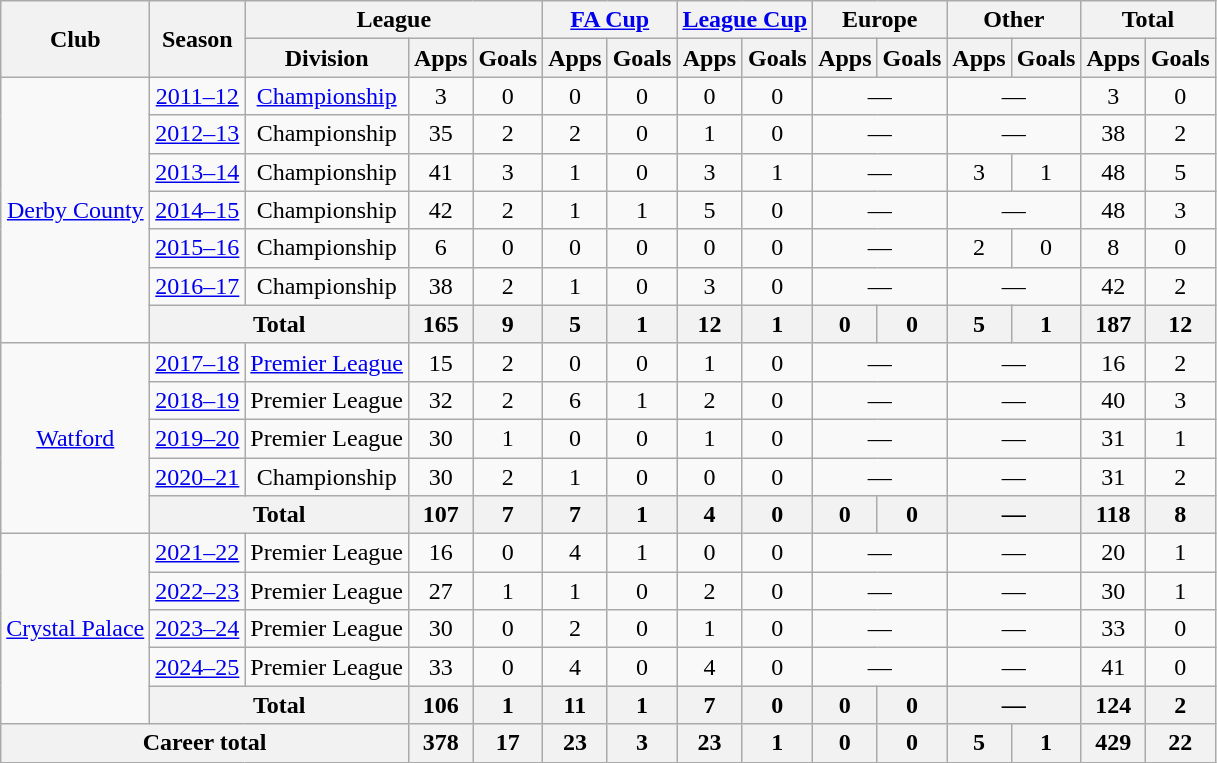<table class="wikitable" style="text-align: center;">
<tr>
<th rowspan="2">Club</th>
<th rowspan="2">Season</th>
<th colspan="3">League</th>
<th colspan="2"><a href='#'>FA Cup</a></th>
<th colspan="2"><a href='#'>League Cup</a></th>
<th colspan="2">Europe</th>
<th colspan="2">Other</th>
<th colspan="2">Total</th>
</tr>
<tr>
<th>Division</th>
<th>Apps</th>
<th>Goals</th>
<th>Apps</th>
<th>Goals</th>
<th>Apps</th>
<th>Goals</th>
<th>Apps</th>
<th>Goals</th>
<th>Apps</th>
<th>Goals</th>
<th>Apps</th>
<th>Goals</th>
</tr>
<tr>
<td rowspan="7"><a href='#'>Derby County</a></td>
<td><a href='#'>2011–12</a></td>
<td><a href='#'>Championship</a></td>
<td>3</td>
<td>0</td>
<td>0</td>
<td>0</td>
<td>0</td>
<td>0</td>
<td colspan="2">—</td>
<td colspan="2">—</td>
<td>3</td>
<td>0</td>
</tr>
<tr>
<td><a href='#'>2012–13</a></td>
<td>Championship</td>
<td>35</td>
<td>2</td>
<td>2</td>
<td>0</td>
<td>1</td>
<td>0</td>
<td colspan="2">—</td>
<td colspan="2">—</td>
<td>38</td>
<td>2</td>
</tr>
<tr>
<td><a href='#'>2013–14</a></td>
<td>Championship</td>
<td>41</td>
<td>3</td>
<td>1</td>
<td>0</td>
<td>3</td>
<td>1</td>
<td colspan="2">—</td>
<td>3</td>
<td>1</td>
<td>48</td>
<td>5</td>
</tr>
<tr>
<td><a href='#'>2014–15</a></td>
<td>Championship</td>
<td>42</td>
<td>2</td>
<td>1</td>
<td>1</td>
<td>5</td>
<td>0</td>
<td colspan="2">—</td>
<td colspan="2">—</td>
<td>48</td>
<td>3</td>
</tr>
<tr>
<td><a href='#'>2015–16</a></td>
<td>Championship</td>
<td>6</td>
<td>0</td>
<td>0</td>
<td>0</td>
<td>0</td>
<td>0</td>
<td colspan="2">—</td>
<td>2</td>
<td>0</td>
<td>8</td>
<td>0</td>
</tr>
<tr>
<td><a href='#'>2016–17</a></td>
<td>Championship</td>
<td>38</td>
<td>2</td>
<td>1</td>
<td>0</td>
<td>3</td>
<td>0</td>
<td colspan="2">—</td>
<td colspan="2">—</td>
<td>42</td>
<td>2</td>
</tr>
<tr>
<th colspan="2">Total</th>
<th>165</th>
<th>9</th>
<th>5</th>
<th>1</th>
<th>12</th>
<th>1</th>
<th>0</th>
<th>0</th>
<th>5</th>
<th>1</th>
<th>187</th>
<th>12</th>
</tr>
<tr>
<td rowspan="5"><a href='#'>Watford</a></td>
<td><a href='#'>2017–18</a></td>
<td><a href='#'>Premier League</a></td>
<td>15</td>
<td>2</td>
<td>0</td>
<td>0</td>
<td>1</td>
<td>0</td>
<td colspan="2">—</td>
<td colspan="2">—</td>
<td>16</td>
<td>2</td>
</tr>
<tr>
<td><a href='#'>2018–19</a></td>
<td>Premier League</td>
<td>32</td>
<td>2</td>
<td>6</td>
<td>1</td>
<td>2</td>
<td>0</td>
<td colspan="2">—</td>
<td colspan="2">—</td>
<td>40</td>
<td>3</td>
</tr>
<tr>
<td><a href='#'>2019–20</a></td>
<td>Premier League</td>
<td>30</td>
<td>1</td>
<td>0</td>
<td>0</td>
<td>1</td>
<td>0</td>
<td colspan="2">—</td>
<td colspan="2">—</td>
<td>31</td>
<td>1</td>
</tr>
<tr>
<td><a href='#'>2020–21</a></td>
<td>Championship</td>
<td>30</td>
<td>2</td>
<td>1</td>
<td>0</td>
<td>0</td>
<td>0</td>
<td colspan="2">—</td>
<td colspan="2">—</td>
<td>31</td>
<td>2</td>
</tr>
<tr>
<th colspan="2">Total</th>
<th>107</th>
<th>7</th>
<th>7</th>
<th>1</th>
<th>4</th>
<th>0</th>
<th>0</th>
<th>0</th>
<th colspan="2">—</th>
<th>118</th>
<th>8</th>
</tr>
<tr>
<td rowspan="5"><a href='#'>Crystal Palace</a></td>
<td><a href='#'>2021–22</a></td>
<td>Premier League</td>
<td>16</td>
<td>0</td>
<td>4</td>
<td>1</td>
<td>0</td>
<td>0</td>
<td colspan="2">—</td>
<td colspan="2">—</td>
<td>20</td>
<td>1</td>
</tr>
<tr>
<td><a href='#'>2022–23</a></td>
<td>Premier League</td>
<td>27</td>
<td>1</td>
<td>1</td>
<td>0</td>
<td>2</td>
<td>0</td>
<td colspan="2">—</td>
<td colspan="2">—</td>
<td>30</td>
<td>1</td>
</tr>
<tr>
<td><a href='#'>2023–24</a></td>
<td>Premier League</td>
<td>30</td>
<td>0</td>
<td>2</td>
<td>0</td>
<td>1</td>
<td>0</td>
<td colspan="2">—</td>
<td colspan="2">—</td>
<td>33</td>
<td>0</td>
</tr>
<tr>
<td><a href='#'>2024–25</a></td>
<td>Premier League</td>
<td>33</td>
<td>0</td>
<td>4</td>
<td>0</td>
<td>4</td>
<td>0</td>
<td colspan="2">—</td>
<td colspan="2">—</td>
<td>41</td>
<td>0</td>
</tr>
<tr>
<th colspan="2">Total</th>
<th>106</th>
<th>1</th>
<th>11</th>
<th>1</th>
<th>7</th>
<th>0</th>
<th>0</th>
<th>0</th>
<th colspan="2">—</th>
<th>124</th>
<th>2</th>
</tr>
<tr>
<th colspan="3">Career total</th>
<th>378</th>
<th>17</th>
<th>23</th>
<th>3</th>
<th>23</th>
<th>1</th>
<th>0</th>
<th>0</th>
<th>5</th>
<th>1</th>
<th>429</th>
<th>22</th>
</tr>
</table>
